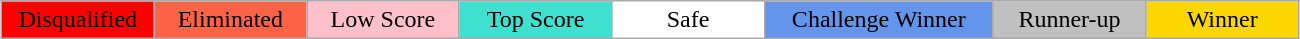<table class="wikitable" style="margin:1em auto; text-align:center;">
<tr>
<td style="background:red; width:10%;">Disqualified</td>
<td style="background:tomato; width:10%;">Eliminated</td>
<td style="background:pink; width:10%;">Low Score</td>
<td style="background:turquoise; width:10%;">Top Score</td>
<td style="background:white; width:10%;">Safe</td>
<td style="background:cornflowerblue; width:15%;">Challenge Winner</td>
<td style="background:silver; width:10%;">Runner-up</td>
<td style="background:gold; width:10%;">Winner</td>
</tr>
</table>
